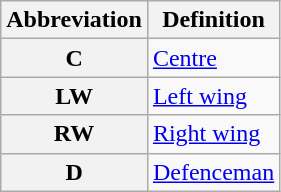<table class="wikitable">
<tr>
<th scope="col">Abbreviation</th>
<th scope="col">Definition</th>
</tr>
<tr>
<th scope="row">C</th>
<td><a href='#'>Centre</a></td>
</tr>
<tr>
<th scope="row">LW</th>
<td><a href='#'>Left wing</a></td>
</tr>
<tr>
<th scope="row">RW</th>
<td><a href='#'>Right wing</a></td>
</tr>
<tr>
<th scope="row">D</th>
<td><a href='#'>Defenceman</a></td>
</tr>
</table>
